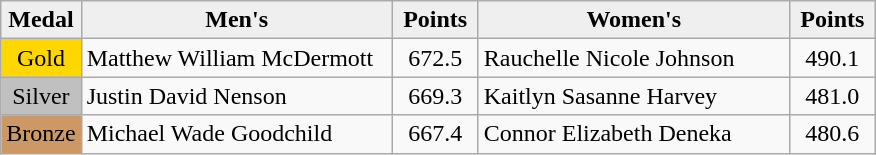<table class="wikitable" style="text-align:center">
<tr bgcolor="#efefef">
<td><strong>Medal</strong></td>
<td width="200"><strong>Men's</strong></td>
<td width="50"><strong>Points</strong></td>
<td width="200"><strong>Women's</strong></td>
<td width="50"><strong>Points</strong></td>
</tr>
<tr>
<td bgcolor="gold">Gold</td>
<td style="text-align:left"> Matthew William McDermott</td>
<td>672.5</td>
<td style="text-align:left"> Rauchelle Nicole Johnson</td>
<td>490.1</td>
</tr>
<tr>
<td bgcolor="silver">Silver</td>
<td style="text-align:left"> Justin David Nenson</td>
<td>669.3</td>
<td style="text-align:left"> Kaitlyn Sasanne Harvey</td>
<td>481.0</td>
</tr>
<tr>
<td bgcolor="CC9966">Bronze</td>
<td style="text-align:left"> Michael Wade Goodchild</td>
<td>667.4</td>
<td style="text-align:left"> Connor Elizabeth Deneka</td>
<td>480.6</td>
</tr>
</table>
